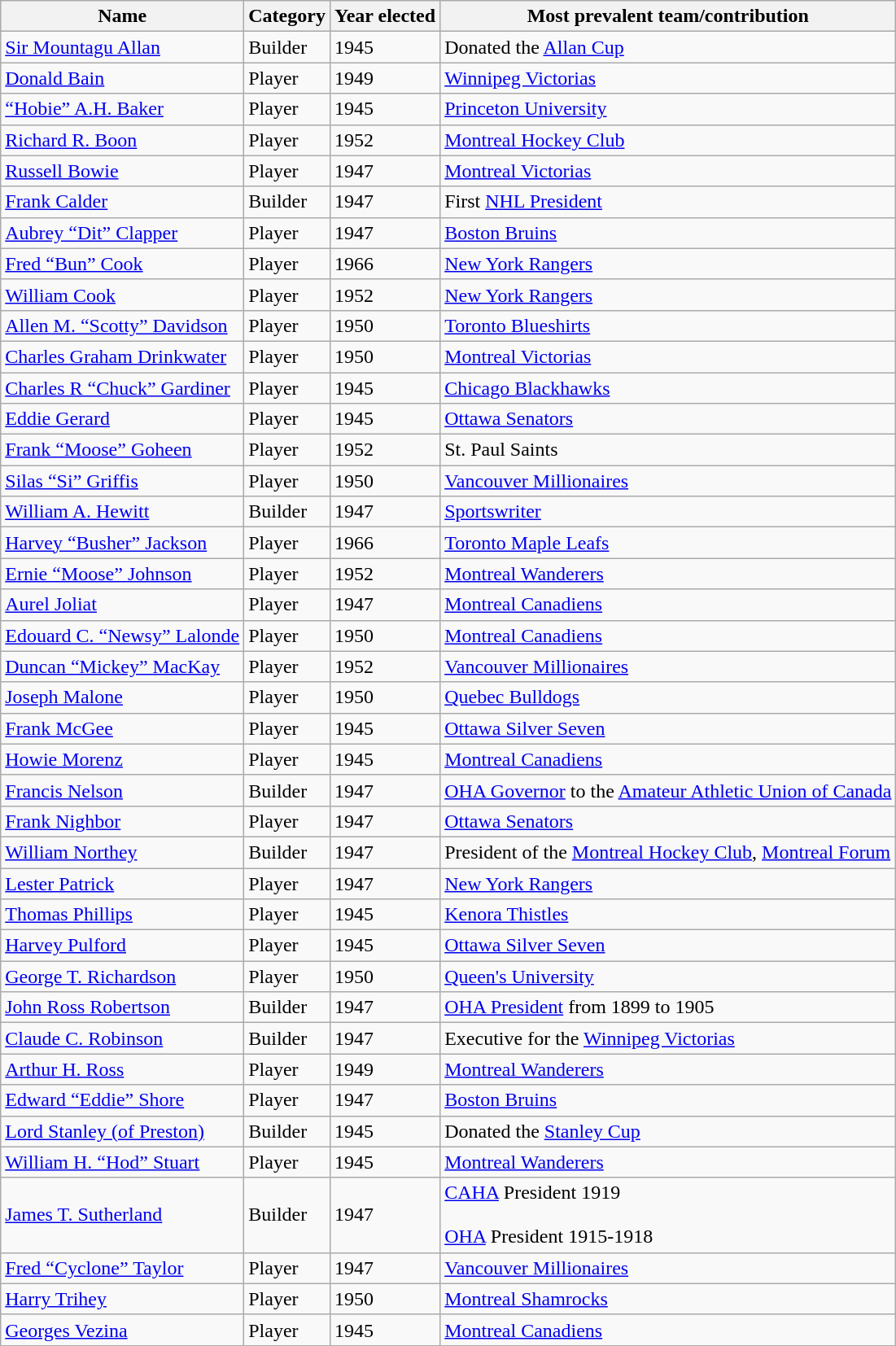<table class="wikitable sortable">
<tr>
<th>Name</th>
<th>Category</th>
<th>Year elected</th>
<th>Most prevalent team/contribution</th>
</tr>
<tr>
<td><a href='#'>Sir Mountagu Allan</a></td>
<td>Builder</td>
<td>1945</td>
<td>Donated the <a href='#'>Allan Cup</a></td>
</tr>
<tr>
<td><a href='#'>Donald Bain</a></td>
<td>Player</td>
<td>1949</td>
<td><a href='#'>Winnipeg Victorias</a></td>
</tr>
<tr>
<td><a href='#'>“Hobie” A.H. Baker</a></td>
<td>Player</td>
<td>1945</td>
<td><a href='#'>Princeton University</a></td>
</tr>
<tr>
<td><a href='#'>Richard R. Boon</a></td>
<td>Player</td>
<td>1952</td>
<td><a href='#'>Montreal Hockey Club</a></td>
</tr>
<tr>
<td><a href='#'>Russell Bowie</a></td>
<td>Player</td>
<td>1947</td>
<td><a href='#'>Montreal Victorias</a></td>
</tr>
<tr>
<td><a href='#'>Frank Calder</a></td>
<td>Builder</td>
<td>1947</td>
<td>First <a href='#'>NHL President</a></td>
</tr>
<tr>
<td><a href='#'>Aubrey “Dit” Clapper</a></td>
<td>Player</td>
<td>1947</td>
<td><a href='#'>Boston Bruins</a></td>
</tr>
<tr>
<td><a href='#'>Fred “Bun” Cook</a></td>
<td>Player</td>
<td>1966</td>
<td><a href='#'>New York Rangers</a></td>
</tr>
<tr>
<td><a href='#'>William Cook</a></td>
<td>Player</td>
<td>1952</td>
<td><a href='#'>New York Rangers</a></td>
</tr>
<tr>
<td><a href='#'>Allen M. “Scotty” Davidson</a></td>
<td>Player</td>
<td>1950</td>
<td><a href='#'>Toronto Blueshirts</a></td>
</tr>
<tr>
<td><a href='#'>Charles Graham Drinkwater</a></td>
<td>Player</td>
<td>1950</td>
<td><a href='#'>Montreal Victorias</a></td>
</tr>
<tr>
<td><a href='#'>Charles R “Chuck” Gardiner</a></td>
<td>Player</td>
<td>1945</td>
<td><a href='#'>Chicago Blackhawks</a></td>
</tr>
<tr>
<td><a href='#'>Eddie Gerard</a></td>
<td>Player</td>
<td>1945</td>
<td><a href='#'>Ottawa Senators</a></td>
</tr>
<tr>
<td><a href='#'>Frank “Moose” Goheen</a></td>
<td>Player</td>
<td>1952</td>
<td>St. Paul Saints</td>
</tr>
<tr>
<td><a href='#'>Silas “Si” Griffis</a></td>
<td>Player</td>
<td>1950</td>
<td><a href='#'>Vancouver Millionaires</a></td>
</tr>
<tr>
<td><a href='#'>William A. Hewitt</a></td>
<td>Builder</td>
<td>1947</td>
<td><a href='#'>Sportswriter</a></td>
</tr>
<tr>
<td><a href='#'>Harvey “Busher” Jackson</a></td>
<td>Player</td>
<td>1966</td>
<td><a href='#'>Toronto Maple Leafs</a></td>
</tr>
<tr>
<td><a href='#'>Ernie “Moose” Johnson</a></td>
<td>Player</td>
<td>1952</td>
<td><a href='#'>Montreal Wanderers</a></td>
</tr>
<tr>
<td><a href='#'>Aurel Joliat</a></td>
<td>Player</td>
<td>1947</td>
<td><a href='#'>Montreal Canadiens</a></td>
</tr>
<tr>
<td><a href='#'>Edouard C. “Newsy” Lalonde</a></td>
<td>Player</td>
<td>1950</td>
<td><a href='#'>Montreal Canadiens</a></td>
</tr>
<tr>
<td><a href='#'>Duncan “Mickey” MacKay</a></td>
<td>Player</td>
<td>1952</td>
<td><a href='#'>Vancouver Millionaires</a></td>
</tr>
<tr>
<td><a href='#'>Joseph Malone</a></td>
<td>Player</td>
<td>1950</td>
<td><a href='#'>Quebec Bulldogs</a></td>
</tr>
<tr>
<td><a href='#'>Frank McGee</a></td>
<td>Player</td>
<td>1945</td>
<td><a href='#'>Ottawa Silver Seven</a></td>
</tr>
<tr>
<td><a href='#'>Howie Morenz</a></td>
<td>Player</td>
<td>1945</td>
<td><a href='#'>Montreal Canadiens</a></td>
</tr>
<tr>
<td><a href='#'>Francis Nelson</a></td>
<td>Builder</td>
<td>1947</td>
<td><a href='#'>OHA Governor</a> to the <a href='#'>Amateur Athletic Union of Canada</a></td>
</tr>
<tr>
<td><a href='#'>Frank Nighbor</a></td>
<td>Player</td>
<td>1947</td>
<td><a href='#'>Ottawa Senators</a></td>
</tr>
<tr>
<td><a href='#'>William Northey</a></td>
<td>Builder</td>
<td>1947</td>
<td>President of the <a href='#'>Montreal Hockey Club</a>, <a href='#'>Montreal Forum</a></td>
</tr>
<tr>
<td><a href='#'>Lester Patrick</a></td>
<td>Player</td>
<td>1947</td>
<td><a href='#'>New York Rangers</a></td>
</tr>
<tr>
<td><a href='#'>Thomas Phillips</a></td>
<td>Player</td>
<td>1945</td>
<td><a href='#'>Kenora Thistles</a></td>
</tr>
<tr>
<td><a href='#'>Harvey Pulford</a></td>
<td>Player</td>
<td>1945</td>
<td><a href='#'>Ottawa Silver Seven</a></td>
</tr>
<tr>
<td><a href='#'>George T. Richardson</a></td>
<td>Player</td>
<td>1950</td>
<td><a href='#'>Queen's University</a></td>
</tr>
<tr>
<td><a href='#'>John Ross Robertson</a></td>
<td>Builder</td>
<td>1947</td>
<td><a href='#'>OHA President</a> from 1899 to 1905</td>
</tr>
<tr>
<td><a href='#'>Claude C. Robinson</a></td>
<td>Builder</td>
<td>1947</td>
<td>Executive for the <a href='#'>Winnipeg Victorias</a></td>
</tr>
<tr>
<td><a href='#'>Arthur H. Ross</a></td>
<td>Player</td>
<td>1949</td>
<td><a href='#'>Montreal Wanderers</a></td>
</tr>
<tr>
<td><a href='#'>Edward “Eddie” Shore</a></td>
<td>Player</td>
<td>1947</td>
<td><a href='#'>Boston Bruins</a></td>
</tr>
<tr>
<td><a href='#'>Lord Stanley (of Preston)</a></td>
<td>Builder</td>
<td>1945</td>
<td>Donated the <a href='#'>Stanley Cup</a></td>
</tr>
<tr>
<td><a href='#'>William H. “Hod” Stuart</a></td>
<td>Player</td>
<td>1945</td>
<td><a href='#'>Montreal Wanderers</a></td>
</tr>
<tr>
<td><a href='#'>James T. Sutherland</a></td>
<td>Builder</td>
<td>1947</td>
<td><a href='#'>CAHA</a> President 1919<br><br><a href='#'>OHA</a> President 1915-1918</td>
</tr>
<tr>
<td><a href='#'>Fred “Cyclone” Taylor</a></td>
<td>Player</td>
<td>1947</td>
<td><a href='#'>Vancouver Millionaires</a></td>
</tr>
<tr>
<td><a href='#'>Harry Trihey</a></td>
<td>Player</td>
<td>1950</td>
<td><a href='#'>Montreal Shamrocks</a></td>
</tr>
<tr>
<td><a href='#'>Georges Vezina</a></td>
<td>Player</td>
<td>1945</td>
<td><a href='#'>Montreal Canadiens</a></td>
</tr>
</table>
